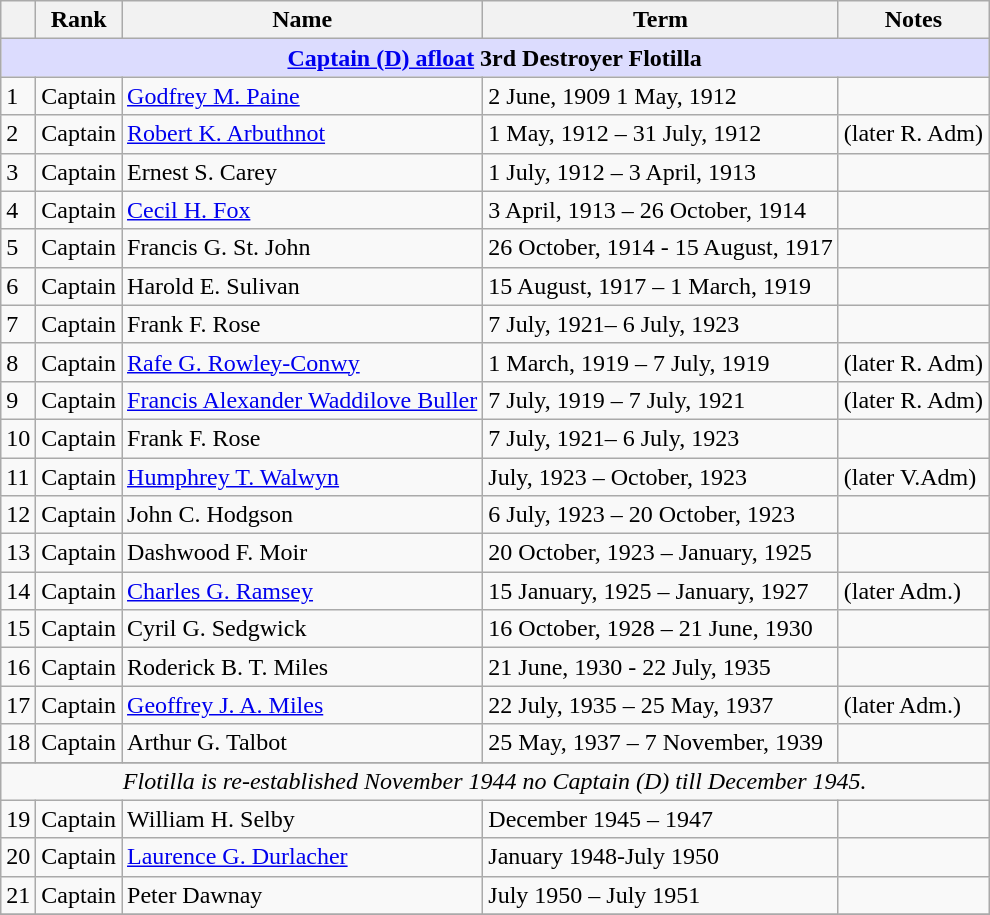<table class="wikitable">
<tr>
<th></th>
<th>Rank</th>
<th>Name</th>
<th>Term</th>
<th>Notes</th>
</tr>
<tr>
<td colspan="6" align="center" style="background:#dcdcfe;"><strong><a href='#'>Captain (D) afloat</a> 3rd Destroyer Flotilla</strong></td>
</tr>
<tr>
<td>1</td>
<td>Captain</td>
<td><a href='#'>Godfrey M. Paine</a></td>
<td>2 June, 1909 1 May, 1912</td>
<td></td>
</tr>
<tr>
<td>2</td>
<td>Captain</td>
<td><a href='#'>Robert K. Arbuthnot</a></td>
<td>1 May, 1912  – 31 July, 1912</td>
<td>(later R. Adm)</td>
</tr>
<tr>
<td>3</td>
<td>Captain</td>
<td>Ernest S. Carey</td>
<td>1 July, 1912 – 3 April, 1913</td>
<td></td>
</tr>
<tr>
<td>4</td>
<td>Captain</td>
<td><a href='#'>Cecil H. Fox</a></td>
<td>3 April, 1913 – 26 October, 1914</td>
<td></td>
</tr>
<tr>
<td>5</td>
<td>Captain</td>
<td>Francis G. St. John</td>
<td>26 October, 1914 - 15 August, 1917</td>
<td></td>
</tr>
<tr>
<td>6</td>
<td>Captain</td>
<td>Harold E. Sulivan</td>
<td>15 August, 1917 – 1 March, 1919</td>
<td></td>
</tr>
<tr>
<td>7</td>
<td>Captain</td>
<td>Frank F. Rose</td>
<td>7 July, 1921– 6 July, 1923</td>
<td></td>
</tr>
<tr>
<td>8</td>
<td>Captain</td>
<td><a href='#'>Rafe G. Rowley-Conwy</a></td>
<td>1 March, 1919 – 7 July, 1919</td>
<td>(later R. Adm)</td>
</tr>
<tr>
<td>9</td>
<td>Captain</td>
<td><a href='#'>Francis Alexander Waddilove Buller</a></td>
<td>7 July, 1919 – 7 July, 1921</td>
<td>(later R. Adm)</td>
</tr>
<tr>
<td>10</td>
<td>Captain</td>
<td>Frank F. Rose</td>
<td>7 July, 1921– 6 July, 1923</td>
<td></td>
</tr>
<tr>
<td>11</td>
<td>Captain</td>
<td><a href='#'>Humphrey T. Walwyn</a></td>
<td>July, 1923 – October, 1923</td>
<td>(later V.Adm)</td>
</tr>
<tr>
<td>12</td>
<td>Captain</td>
<td>John C. Hodgson</td>
<td>6 July, 1923 – 20 October, 1923</td>
<td></td>
</tr>
<tr>
<td>13</td>
<td>Captain</td>
<td>Dashwood F. Moir</td>
<td>20 October, 1923  – January, 1925</td>
<td></td>
</tr>
<tr>
<td>14</td>
<td>Captain</td>
<td><a href='#'>Charles G. Ramsey</a></td>
<td>15 January, 1925 – January, 1927</td>
<td>(later Adm.)</td>
</tr>
<tr>
<td>15</td>
<td>Captain</td>
<td>Cyril G. Sedgwick</td>
<td>16 October, 1928 – 21 June, 1930</td>
<td></td>
</tr>
<tr>
<td>16</td>
<td>Captain</td>
<td>Roderick B. T. Miles</td>
<td>21 June, 1930 - 22 July, 1935</td>
<td></td>
</tr>
<tr>
<td>17</td>
<td>Captain</td>
<td><a href='#'>Geoffrey J. A. Miles</a></td>
<td>22 July, 1935 – 25 May, 1937</td>
<td>(later Adm.)</td>
</tr>
<tr>
<td>18</td>
<td>Captain</td>
<td>Arthur G. Talbot</td>
<td>25 May, 1937 – 7 November, 1939</td>
<td></td>
</tr>
<tr>
</tr>
<tr style=background-color:#F8F8F8>
<td colspan=6 align=center><em>Flotilla is re-established November 1944 no Captain (D) till December 1945.</em></td>
</tr>
<tr>
<td>19</td>
<td>Captain</td>
<td>William H. Selby</td>
<td>December 1945 – 1947</td>
<td></td>
</tr>
<tr>
<td>20</td>
<td>Captain</td>
<td><a href='#'>Laurence G. Durlacher</a></td>
<td>January 1948-July 1950</td>
<td></td>
</tr>
<tr>
<td>21</td>
<td>Captain</td>
<td>Peter Dawnay</td>
<td>July 1950 – July 1951</td>
<td></td>
</tr>
<tr>
</tr>
</table>
